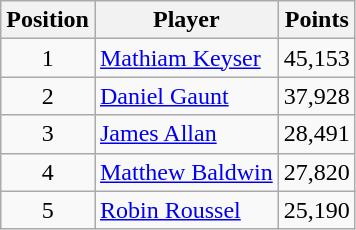<table class=wikitable>
<tr>
<th>Position</th>
<th>Player</th>
<th>Points</th>
</tr>
<tr>
<td align=center>1</td>
<td> <a href='#'>Mathiam Keyser</a></td>
<td align=center>45,153</td>
</tr>
<tr>
<td align=center>2</td>
<td> <a href='#'>Daniel Gaunt</a></td>
<td align=center>37,928</td>
</tr>
<tr>
<td align=center>3</td>
<td> <a href='#'>James Allan</a></td>
<td align=center>28,491</td>
</tr>
<tr>
<td align=center>4</td>
<td> <a href='#'>Matthew Baldwin</a></td>
<td align=center>27,820</td>
</tr>
<tr>
<td align=center>5</td>
<td> <a href='#'>Robin Roussel</a></td>
<td align=center>25,190</td>
</tr>
</table>
